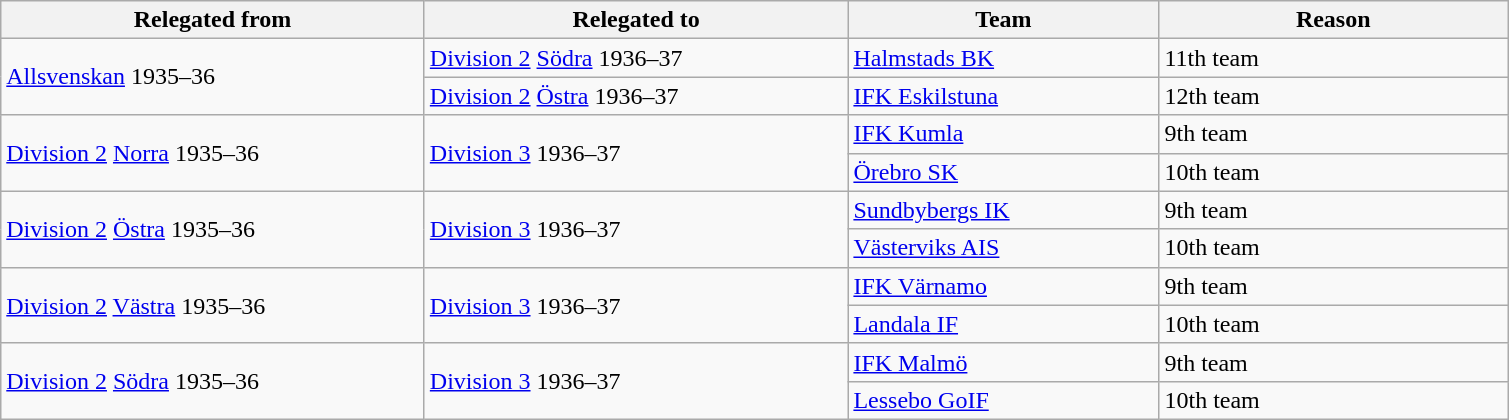<table class="wikitable" style="text-align: left;">
<tr>
<th style="width: 275px;">Relegated from</th>
<th style="width: 275px;">Relegated to</th>
<th style="width: 200px;">Team</th>
<th style="width: 225px;">Reason</th>
</tr>
<tr>
<td rowspan=2><a href='#'>Allsvenskan</a> 1935–36</td>
<td><a href='#'>Division 2</a> <a href='#'>Södra</a> 1936–37</td>
<td><a href='#'>Halmstads BK</a></td>
<td>11th team</td>
</tr>
<tr>
<td><a href='#'>Division 2</a> <a href='#'>Östra</a> 1936–37</td>
<td><a href='#'>IFK Eskilstuna</a></td>
<td>12th team</td>
</tr>
<tr>
<td rowspan=2><a href='#'>Division 2</a> <a href='#'>Norra</a> 1935–36</td>
<td rowspan=2><a href='#'>Division 3</a> 1936–37</td>
<td><a href='#'>IFK Kumla</a></td>
<td>9th team</td>
</tr>
<tr>
<td><a href='#'>Örebro SK</a></td>
<td>10th team</td>
</tr>
<tr>
<td rowspan=2><a href='#'>Division 2</a> <a href='#'>Östra</a> 1935–36</td>
<td rowspan=2><a href='#'>Division 3</a> 1936–37</td>
<td><a href='#'>Sundbybergs IK</a></td>
<td>9th team</td>
</tr>
<tr>
<td><a href='#'>Västerviks AIS</a></td>
<td>10th team</td>
</tr>
<tr>
<td rowspan=2><a href='#'>Division 2</a> <a href='#'>Västra</a> 1935–36</td>
<td rowspan=2><a href='#'>Division 3</a> 1936–37</td>
<td><a href='#'>IFK Värnamo</a></td>
<td>9th team</td>
</tr>
<tr>
<td><a href='#'>Landala IF</a></td>
<td>10th team</td>
</tr>
<tr>
<td rowspan=2><a href='#'>Division 2</a> <a href='#'>Södra</a> 1935–36</td>
<td rowspan=2><a href='#'>Division 3</a> 1936–37</td>
<td><a href='#'>IFK Malmö</a></td>
<td>9th team</td>
</tr>
<tr>
<td><a href='#'>Lessebo GoIF</a></td>
<td>10th team</td>
</tr>
</table>
